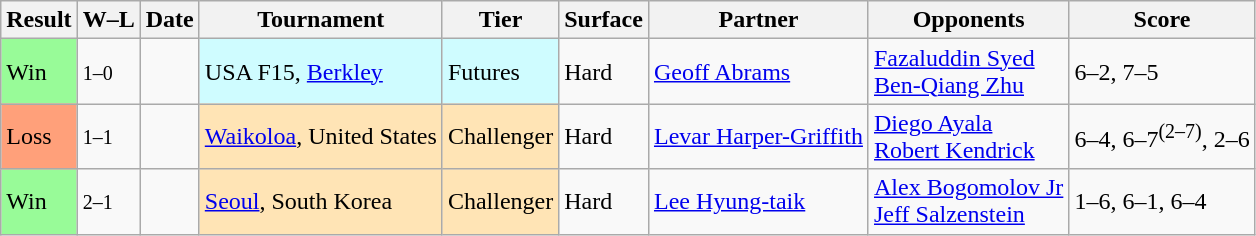<table class="sortable wikitable">
<tr>
<th>Result</th>
<th class="unsortable">W–L</th>
<th>Date</th>
<th>Tournament</th>
<th>Tier</th>
<th>Surface</th>
<th>Partner</th>
<th>Opponents</th>
<th class="unsortable">Score</th>
</tr>
<tr>
<td style="background:#98fb98;">Win</td>
<td><small>1–0</small></td>
<td></td>
<td style="background:#cffcff;">USA F15, <a href='#'>Berkley</a></td>
<td style="background:#cffcff;">Futures</td>
<td>Hard</td>
<td> <a href='#'>Geoff Abrams</a></td>
<td> <a href='#'>Fazaluddin Syed</a> <br>  <a href='#'>Ben-Qiang Zhu</a></td>
<td>6–2, 7–5</td>
</tr>
<tr>
<td style="background:#ffa07a;">Loss</td>
<td><small>1–1</small></td>
<td></td>
<td style="background:moccasin;"><a href='#'>Waikoloa</a>, United States</td>
<td style="background:moccasin;">Challenger</td>
<td>Hard</td>
<td> <a href='#'>Levar Harper-Griffith</a></td>
<td> <a href='#'>Diego Ayala</a> <br>  <a href='#'>Robert Kendrick</a></td>
<td>6–4, 6–7<sup>(2–7)</sup>, 2–6</td>
</tr>
<tr>
<td style="background:#98fb98;">Win</td>
<td><small>2–1</small></td>
<td></td>
<td style="background:moccasin;"><a href='#'>Seoul</a>, South Korea</td>
<td style="background:moccasin;">Challenger</td>
<td>Hard</td>
<td> <a href='#'>Lee Hyung-taik</a></td>
<td> <a href='#'>Alex Bogomolov Jr</a> <br>  <a href='#'>Jeff Salzenstein</a></td>
<td>1–6, 6–1, 6–4</td>
</tr>
</table>
